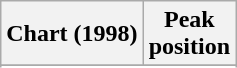<table class="wikitable sortable">
<tr>
<th>Chart (1998)</th>
<th>Peak<br>position</th>
</tr>
<tr>
</tr>
<tr>
</tr>
</table>
